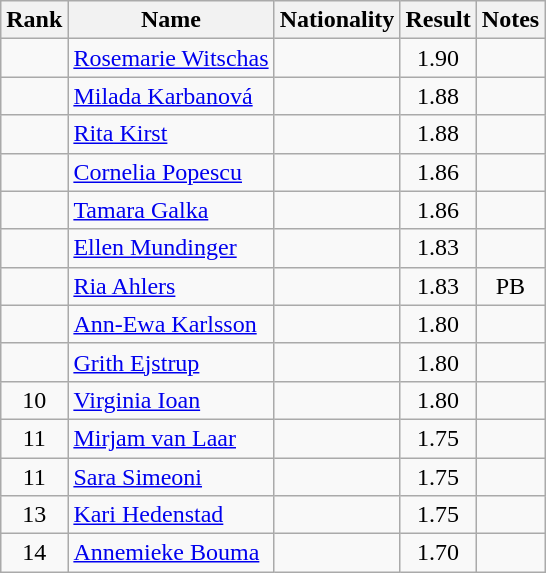<table class="wikitable sortable" style="text-align:center">
<tr>
<th>Rank</th>
<th>Name</th>
<th>Nationality</th>
<th>Result</th>
<th>Notes</th>
</tr>
<tr>
<td></td>
<td align="left"><a href='#'>Rosemarie Witschas</a></td>
<td align=left></td>
<td>1.90</td>
<td></td>
</tr>
<tr>
<td></td>
<td align="left"><a href='#'>Milada Karbanová</a></td>
<td align=left></td>
<td>1.88</td>
<td></td>
</tr>
<tr>
<td></td>
<td align="left"><a href='#'>Rita Kirst</a></td>
<td align=left></td>
<td>1.88</td>
<td></td>
</tr>
<tr>
<td></td>
<td align="left"><a href='#'>Cornelia Popescu</a></td>
<td align=left></td>
<td>1.86</td>
<td></td>
</tr>
<tr>
<td></td>
<td align="left"><a href='#'>Tamara Galka</a></td>
<td align=left></td>
<td>1.86</td>
<td></td>
</tr>
<tr>
<td></td>
<td align="left"><a href='#'>Ellen Mundinger</a></td>
<td align=left></td>
<td>1.83</td>
<td></td>
</tr>
<tr>
<td></td>
<td align="left"><a href='#'>Ria Ahlers</a></td>
<td align=left></td>
<td>1.83</td>
<td>PB</td>
</tr>
<tr>
<td></td>
<td align="left"><a href='#'>Ann-Ewa Karlsson</a></td>
<td align=left></td>
<td>1.80</td>
<td></td>
</tr>
<tr>
<td></td>
<td align="left"><a href='#'>Grith Ejstrup</a></td>
<td align=left></td>
<td>1.80</td>
<td></td>
</tr>
<tr>
<td>10</td>
<td align="left"><a href='#'>Virginia Ioan</a></td>
<td align=left></td>
<td>1.80</td>
<td></td>
</tr>
<tr>
<td>11</td>
<td align="left"><a href='#'>Mirjam van Laar</a></td>
<td align=left></td>
<td>1.75</td>
<td></td>
</tr>
<tr>
<td>11</td>
<td align="left"><a href='#'>Sara Simeoni</a></td>
<td align=left></td>
<td>1.75</td>
<td></td>
</tr>
<tr>
<td>13</td>
<td align="left"><a href='#'>Kari Hedenstad</a></td>
<td align=left></td>
<td>1.75</td>
<td></td>
</tr>
<tr>
<td>14</td>
<td align="left"><a href='#'>Annemieke Bouma</a></td>
<td align=left></td>
<td>1.70</td>
<td></td>
</tr>
</table>
